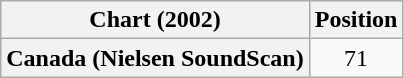<table class="wikitable plainrowheaders" style="text-align:center">
<tr>
<th scope="col">Chart (2002)</th>
<th scope="col">Position</th>
</tr>
<tr>
<th scope="row">Canada (Nielsen SoundScan)</th>
<td>71</td>
</tr>
</table>
